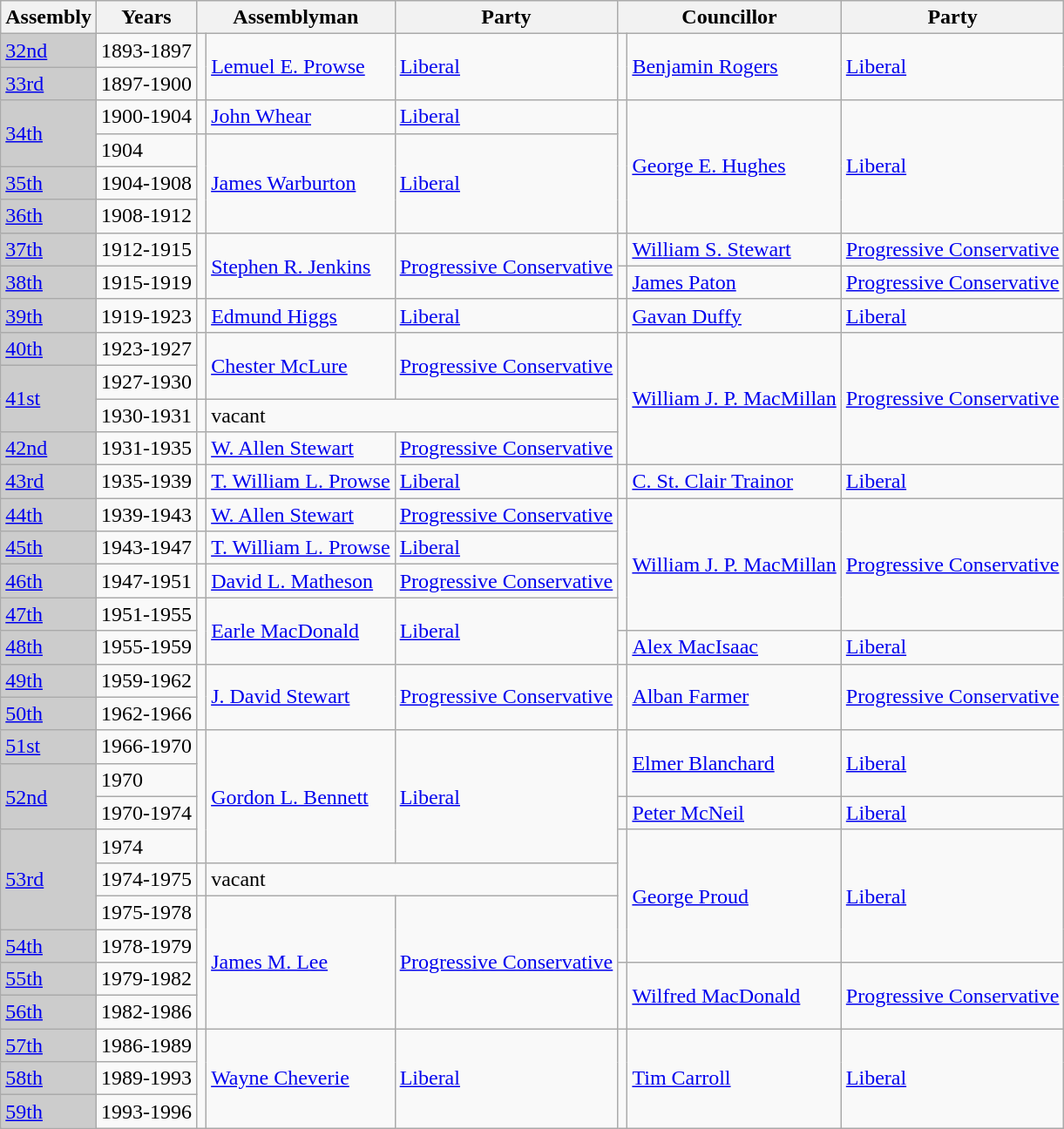<table class="wikitable">
<tr>
<th>Assembly</th>
<th>Years</th>
<th colspan="2">Assemblyman</th>
<th>Party</th>
<th colspan="2">Councillor</th>
<th>Party</th>
</tr>
<tr>
<td bgcolor="CCCCCC"><a href='#'>32nd</a></td>
<td>1893-1897</td>
<td rowspan="2" ></td>
<td rowspan="2"><a href='#'>Lemuel E. Prowse</a></td>
<td rowspan="2"><a href='#'>Liberal</a></td>
<td rowspan="2" ></td>
<td rowspan="2"><a href='#'>Benjamin Rogers</a></td>
<td rowspan="2"><a href='#'>Liberal</a></td>
</tr>
<tr>
<td bgcolor="CCCCCC"><a href='#'>33rd</a></td>
<td>1897-1900</td>
</tr>
<tr>
<td bgcolor="CCCCCC" rowspan="2"><a href='#'>34th</a></td>
<td>1900-1904</td>
<td></td>
<td><a href='#'>John Whear</a></td>
<td><a href='#'>Liberal</a></td>
<td rowspan="4" ></td>
<td rowspan="4"><a href='#'>George E. Hughes</a></td>
<td rowspan="4"><a href='#'>Liberal</a></td>
</tr>
<tr>
<td>1904</td>
<td rowspan="3" ></td>
<td rowspan="3"><a href='#'>James Warburton</a></td>
<td rowspan="3"><a href='#'>Liberal</a></td>
</tr>
<tr>
<td bgcolor="CCCCCC"><a href='#'>35th</a></td>
<td>1904-1908</td>
</tr>
<tr>
<td bgcolor="CCCCCC"><a href='#'>36th</a></td>
<td>1908-1912</td>
</tr>
<tr>
<td bgcolor="CCCCCC"><a href='#'>37th</a></td>
<td>1912-1915</td>
<td rowspan="2" ></td>
<td rowspan="2"><a href='#'>Stephen R. Jenkins</a></td>
<td rowspan="2"><a href='#'>Progressive Conservative</a></td>
<td></td>
<td><a href='#'>William S. Stewart</a></td>
<td><a href='#'>Progressive Conservative</a></td>
</tr>
<tr>
<td bgcolor="CCCCCC"><a href='#'>38th</a></td>
<td>1915-1919</td>
<td></td>
<td><a href='#'>James Paton</a></td>
<td><a href='#'>Progressive Conservative</a></td>
</tr>
<tr>
<td bgcolor="CCCCCC"><a href='#'>39th</a></td>
<td>1919-1923</td>
<td></td>
<td><a href='#'>Edmund Higgs</a></td>
<td><a href='#'>Liberal</a></td>
<td></td>
<td><a href='#'>Gavan Duffy</a></td>
<td><a href='#'>Liberal</a></td>
</tr>
<tr>
<td bgcolor="CCCCCC"><a href='#'>40th</a></td>
<td>1923-1927</td>
<td rowspan="2" ></td>
<td rowspan="2"><a href='#'>Chester McLure</a></td>
<td rowspan="2"><a href='#'>Progressive Conservative</a></td>
<td rowspan="4" ></td>
<td rowspan="4"><a href='#'>William J. P. MacMillan</a></td>
<td rowspan="4"><a href='#'>Progressive Conservative</a></td>
</tr>
<tr>
<td bgcolor="CCCCCC" rowspan="2"><a href='#'>41st</a></td>
<td>1927-1930</td>
</tr>
<tr>
<td>1930-1931</td>
<td></td>
<td colspan="2">vacant</td>
</tr>
<tr>
<td bgcolor="CCCCCC"><a href='#'>42nd</a></td>
<td>1931-1935</td>
<td></td>
<td><a href='#'>W. Allen Stewart</a></td>
<td><a href='#'>Progressive Conservative</a></td>
</tr>
<tr>
<td bgcolor="CCCCCC"><a href='#'>43rd</a></td>
<td>1935-1939</td>
<td></td>
<td><a href='#'>T. William L. Prowse</a></td>
<td><a href='#'>Liberal</a></td>
<td></td>
<td><a href='#'>C. St. Clair Trainor</a></td>
<td><a href='#'>Liberal</a></td>
</tr>
<tr>
<td bgcolor="CCCCCC"><a href='#'>44th</a></td>
<td>1939-1943</td>
<td></td>
<td><a href='#'>W. Allen Stewart</a></td>
<td><a href='#'>Progressive Conservative</a></td>
<td rowspan="4" ></td>
<td rowspan="4"><a href='#'>William J. P. MacMillan</a></td>
<td rowspan="4"><a href='#'>Progressive Conservative</a></td>
</tr>
<tr>
<td bgcolor="CCCCCC"><a href='#'>45th</a></td>
<td>1943-1947</td>
<td></td>
<td><a href='#'>T. William L. Prowse</a></td>
<td><a href='#'>Liberal</a></td>
</tr>
<tr>
<td bgcolor="CCCCCC"><a href='#'>46th</a></td>
<td>1947-1951</td>
<td></td>
<td><a href='#'>David L. Matheson</a></td>
<td><a href='#'>Progressive Conservative</a></td>
</tr>
<tr>
<td bgcolor="CCCCCC"><a href='#'>47th</a></td>
<td>1951-1955</td>
<td rowspan="2" ></td>
<td rowspan="2"><a href='#'>Earle MacDonald</a></td>
<td rowspan="2"><a href='#'>Liberal</a></td>
</tr>
<tr>
<td bgcolor="CCCCCC"><a href='#'>48th</a></td>
<td>1955-1959</td>
<td></td>
<td><a href='#'>Alex MacIsaac</a></td>
<td><a href='#'>Liberal</a></td>
</tr>
<tr>
<td bgcolor="CCCCCC"><a href='#'>49th</a></td>
<td>1959-1962</td>
<td rowspan="2" ></td>
<td rowspan="2"><a href='#'>J. David Stewart</a></td>
<td rowspan="2"><a href='#'>Progressive Conservative</a></td>
<td rowspan="2" ></td>
<td rowspan="2"><a href='#'>Alban Farmer</a></td>
<td rowspan="2"><a href='#'>Progressive Conservative</a></td>
</tr>
<tr>
<td bgcolor="CCCCCC"><a href='#'>50th</a></td>
<td>1962-1966</td>
</tr>
<tr>
<td bgcolor="CCCCCC"><a href='#'>51st</a></td>
<td>1966-1970</td>
<td rowspan="4" ></td>
<td rowspan="4"><a href='#'>Gordon L. Bennett</a></td>
<td rowspan="4"><a href='#'>Liberal</a></td>
<td rowspan="2" ></td>
<td rowspan="2"><a href='#'>Elmer Blanchard</a></td>
<td rowspan="2"><a href='#'>Liberal</a></td>
</tr>
<tr>
<td bgcolor="CCCCCC" rowspan="2"><a href='#'>52nd</a></td>
<td>1970</td>
</tr>
<tr>
<td>1970-1974</td>
<td></td>
<td><a href='#'>Peter McNeil</a></td>
<td><a href='#'>Liberal</a></td>
</tr>
<tr>
<td bgcolor="CCCCCC" rowspan="3"><a href='#'>53rd</a></td>
<td>1974</td>
<td rowspan="4" ></td>
<td rowspan="4"><a href='#'>George Proud</a></td>
<td rowspan="4"><a href='#'>Liberal</a></td>
</tr>
<tr>
<td>1974-1975</td>
<td></td>
<td colspan="2">vacant</td>
</tr>
<tr>
<td>1975-1978</td>
<td rowspan="4" ></td>
<td rowspan="4"><a href='#'>James M. Lee</a></td>
<td rowspan="4"><a href='#'>Progressive Conservative</a></td>
</tr>
<tr>
<td bgcolor="CCCCCC"><a href='#'>54th</a></td>
<td>1978-1979</td>
</tr>
<tr>
<td bgcolor="CCCCCC"><a href='#'>55th</a></td>
<td>1979-1982</td>
<td rowspan="2" ></td>
<td rowspan="2"><a href='#'>Wilfred MacDonald</a></td>
<td rowspan="2"><a href='#'>Progressive Conservative</a></td>
</tr>
<tr>
<td bgcolor="CCCCCC"><a href='#'>56th</a></td>
<td>1982-1986</td>
</tr>
<tr>
<td bgcolor="CCCCCC"><a href='#'>57th</a></td>
<td>1986-1989</td>
<td rowspan="3" ></td>
<td rowspan="3"><a href='#'>Wayne Cheverie</a></td>
<td rowspan="3"><a href='#'>Liberal</a></td>
<td rowspan="3" ></td>
<td rowspan="3"><a href='#'>Tim Carroll</a></td>
<td rowspan="3"><a href='#'>Liberal</a></td>
</tr>
<tr>
<td bgcolor="CCCCCC"><a href='#'>58th</a></td>
<td>1989-1993</td>
</tr>
<tr>
<td bgcolor="CCCCCC"><a href='#'>59th</a></td>
<td>1993-1996</td>
</tr>
</table>
